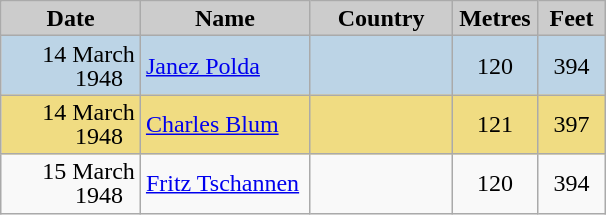<table class="wikitable sortable" style="text-align:left; line-height:16px; width:32%;">
<tr>
<th style="background-color: #ccc;" width="140">Date</th>
<th style="background-color: #ccc;" width="151">Name</th>
<th style="background-color: #ccc;" width="126">Country</th>
<th style="background-color: #ccc;" width="50">Metres</th>
<th style="background-color: #ccc;" width="50">Feet</th>
</tr>
<tr bgcolor=#BCD4E6>
<td align=right>14 March 1948  </td>
<td><a href='#'>Janez Polda</a></td>
<td></td>
<td align=center>120</td>
<td align=center>394</td>
</tr>
<tr bgcolor=#F0DC82>
<td align=right>14 March 1948  </td>
<td><a href='#'>Charles Blum</a></td>
<td></td>
<td align=center>121</td>
<td align=center>397</td>
</tr>
<tr>
<td align=right>15 March 1948  </td>
<td><a href='#'>Fritz Tschannen</a></td>
<td></td>
<td align=center>120</td>
<td align=center>394</td>
</tr>
</table>
